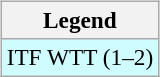<table>
<tr valign=top>
<td><br><table class=wikitable style=font-size:97%>
<tr>
<th>Legend</th>
</tr>
<tr bgcolor=cffcff>
<td>ITF WTT (1–2)</td>
</tr>
</table>
</td>
<td></td>
</tr>
</table>
